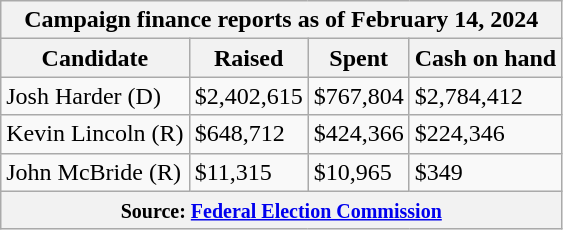<table class="wikitable sortable">
<tr>
<th colspan=4>Campaign finance reports as of February 14, 2024</th>
</tr>
<tr style="text-align:center;">
<th>Candidate</th>
<th>Raised</th>
<th>Spent</th>
<th>Cash on hand</th>
</tr>
<tr>
<td>Josh Harder (D)</td>
<td>$2,402,615</td>
<td>$767,804</td>
<td>$2,784,412</td>
</tr>
<tr>
<td>Kevin Lincoln (R)</td>
<td>$648,712</td>
<td>$424,366</td>
<td>$224,346</td>
</tr>
<tr>
<td>John McBride (R)</td>
<td>$11,315</td>
<td>$10,965</td>
<td>$349</td>
</tr>
<tr>
<th colspan="4"><small>Source: <a href='#'>Federal Election Commission</a></small></th>
</tr>
</table>
